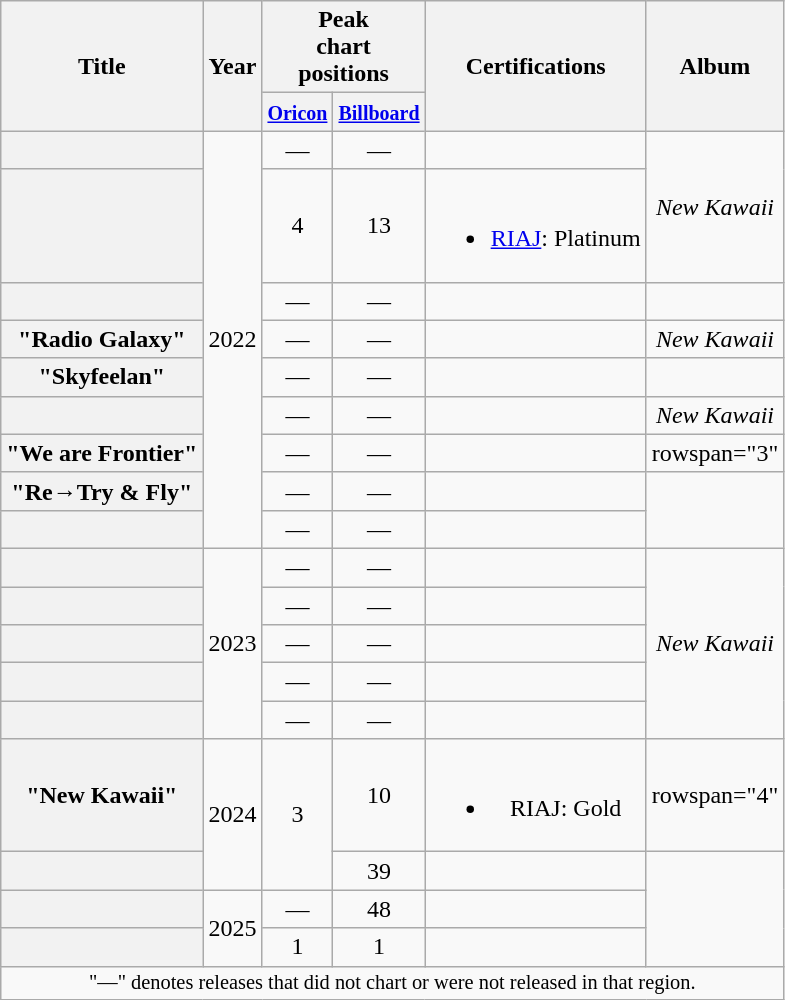<table class="wikitable plainrowheaders" style="text-align:center;">
<tr>
<th scope="col" rowspan="2">Title</th>
<th scope="col" rowspan="2">Year</th>
<th scope="col" colspan="2">Peak <br> chart <br> positions</th>
<th scope="col" rowspan="2">Certifications</th>
<th scope="col" rowspan="2">Album</th>
</tr>
<tr>
<th scope="col" colspan="1"><small><a href='#'>Oricon</a></small><br></th>
<th scope="col"><small><a href='#'>Billboard</a></small><br></th>
</tr>
<tr>
<th scope="row"></th>
<td rowspan="9">2022</td>
<td>—</td>
<td>—</td>
<td></td>
<td rowspan="2"><em>New Kawaii</em></td>
</tr>
<tr>
<th scope="row"></th>
<td>4</td>
<td>13</td>
<td><br><ul><li><a href='#'>RIAJ</a>: Platinum </li></ul></td>
</tr>
<tr>
<th scope="row"></th>
<td>—</td>
<td>—</td>
<td></td>
<td></td>
</tr>
<tr>
<th scope="row">"Radio Galaxy"</th>
<td>—</td>
<td>—</td>
<td></td>
<td><em>New Kawaii</em></td>
</tr>
<tr>
<th scope="row">"Skyfeelan"</th>
<td>—</td>
<td>—</td>
<td></td>
<td></td>
</tr>
<tr>
<th scope="row"></th>
<td>—</td>
<td>—</td>
<td></td>
<td><em>New Kawaii</em></td>
</tr>
<tr>
<th scope="row">"We are Frontier"</th>
<td>—</td>
<td>—</td>
<td></td>
<td>rowspan="3" </td>
</tr>
<tr>
<th scope="row">"Re→Try & Fly"</th>
<td>—</td>
<td>—</td>
<td></td>
</tr>
<tr>
<th scope="row"></th>
<td>—</td>
<td>—</td>
<td></td>
</tr>
<tr>
<th scope="row"></th>
<td rowspan="5">2023</td>
<td>—</td>
<td>—</td>
<td></td>
<td rowspan="5"><em>New Kawaii</em></td>
</tr>
<tr>
<th scope="row"></th>
<td>—</td>
<td>—</td>
<td></td>
</tr>
<tr>
<th scope="row"></th>
<td>—</td>
<td>—</td>
<td></td>
</tr>
<tr>
<th scope="row"></th>
<td>—</td>
<td>—</td>
<td></td>
</tr>
<tr>
<th scope="row"></th>
<td>—</td>
<td>—</td>
<td></td>
</tr>
<tr>
<th scope="row">"New Kawaii"</th>
<td rowspan="2">2024</td>
<td rowspan="2">3</td>
<td>10</td>
<td><br><ul><li>RIAJ: Gold </li></ul></td>
<td>rowspan="4" </td>
</tr>
<tr>
<th scope="row"></th>
<td>39</td>
<td></td>
</tr>
<tr>
<th scope="row"></th>
<td rowspan="2">2025</td>
<td>—</td>
<td>48</td>
<td></td>
</tr>
<tr>
<th scope="row"></th>
<td>1</td>
<td>1</td>
<td></td>
</tr>
<tr>
<td colspan="6" style="font-size:85%">"—" denotes releases that did not chart or were not released in that region.</td>
</tr>
</table>
